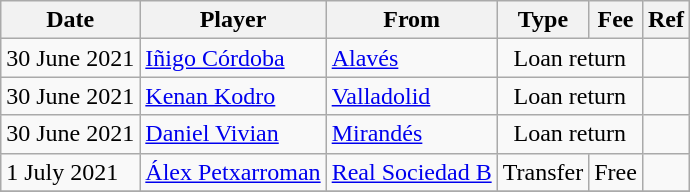<table class="wikitable">
<tr>
<th>Date</th>
<th>Player</th>
<th>From</th>
<th>Type</th>
<th>Fee</th>
<th>Ref</th>
</tr>
<tr>
<td>30 June 2021</td>
<td> <a href='#'>Iñigo Córdoba</a></td>
<td><a href='#'>Alavés</a></td>
<td align=center colspan=2>Loan return</td>
<td align=center></td>
</tr>
<tr>
<td>30 June 2021</td>
<td> <a href='#'>Kenan Kodro</a></td>
<td><a href='#'>Valladolid</a></td>
<td align=center colspan=2>Loan return</td>
<td align=center></td>
</tr>
<tr>
<td>30 June 2021</td>
<td> <a href='#'>Daniel Vivian</a></td>
<td><a href='#'>Mirandés</a></td>
<td align=center colspan=2>Loan return</td>
<td align=center></td>
</tr>
<tr>
<td>1 July 2021</td>
<td> <a href='#'>Álex Petxarroman</a></td>
<td><a href='#'>Real Sociedad B</a></td>
<td align=center>Transfer</td>
<td align=center>Free</td>
<td align=center></td>
</tr>
<tr>
</tr>
</table>
